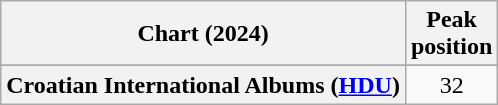<table class="wikitable sortable plainrowheaders" style="text-align:center">
<tr>
<th scope="col">Chart (2024)</th>
<th scope="col">Peak<br>position</th>
</tr>
<tr>
</tr>
<tr>
</tr>
<tr>
<th scope="row">Croatian International Albums (<a href='#'>HDU</a>)</th>
<td>32</td>
</tr>
</table>
